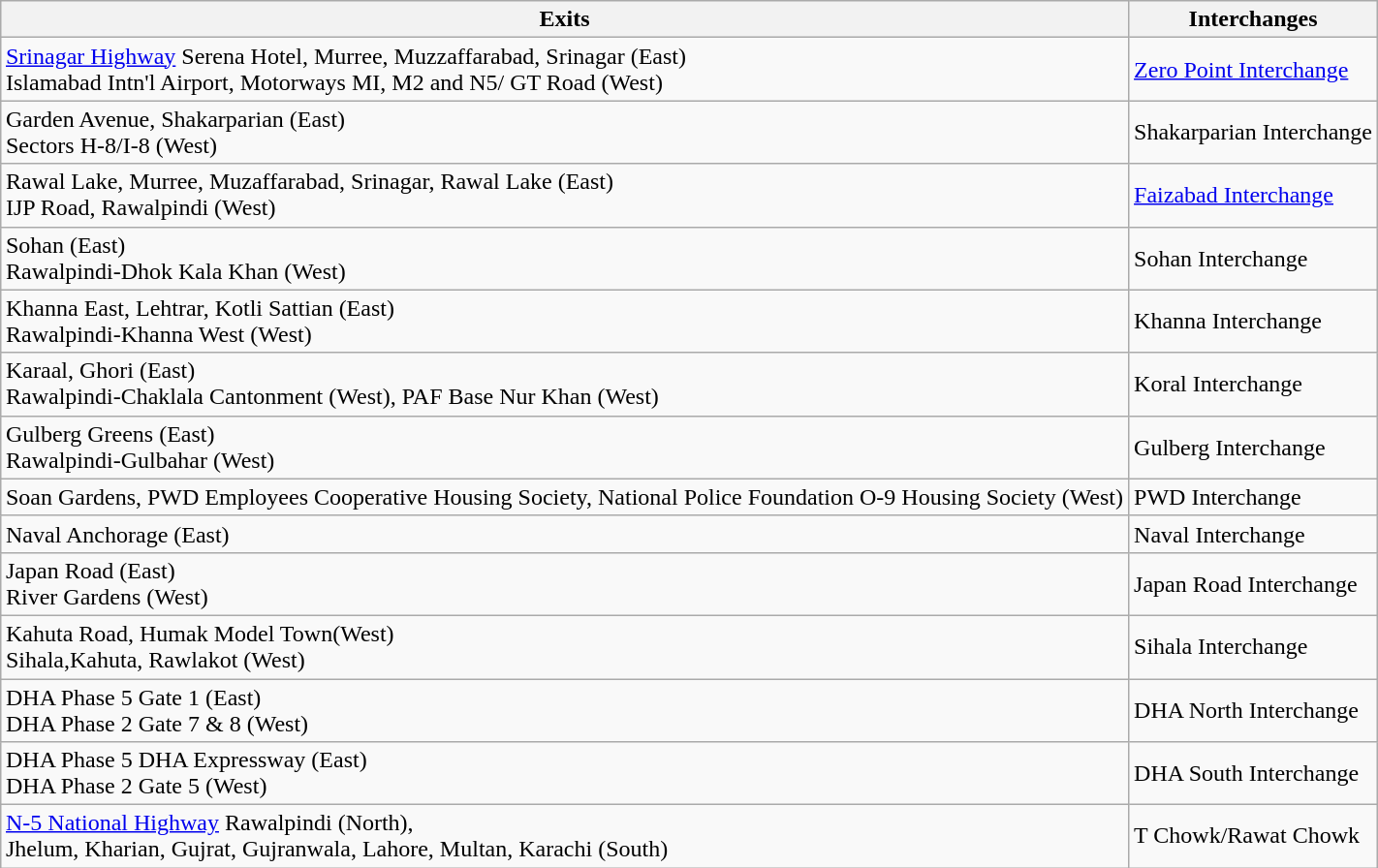<table class="wikitable" style="margin:1em auto;">
<tr>
<th>Exits</th>
<th>Interchanges</th>
</tr>
<tr>
<td><a href='#'>Srinagar Highway</a> Serena Hotel, Murree, Muzzaffarabad, Srinagar (East)<br> Islamabad Intn'l Airport, Motorways MI, M2 and N5/ GT Road (West)</td>
<td><a href='#'>Zero Point Interchange</a></td>
</tr>
<tr>
<td>Garden Avenue, Shakarparian (East)<br>Sectors H-8/I-8 (West)</td>
<td>Shakarparian Interchange</td>
</tr>
<tr>
<td>Rawal Lake, Murree, Muzaffarabad, Srinagar, Rawal Lake (East)<br> IJP Road, Rawalpindi (West)</td>
<td><a href='#'>Faizabad Interchange</a></td>
</tr>
<tr>
<td>Sohan (East)<br>Rawalpindi-Dhok Kala Khan (West)</td>
<td>Sohan Interchange</td>
</tr>
<tr>
<td>Khanna East, Lehtrar, Kotli Sattian (East)<br> Rawalpindi-Khanna West (West)</td>
<td>Khanna Interchange</td>
</tr>
<tr>
<td>Karaal, Ghori (East)<br> Rawalpindi-Chaklala Cantonment (West), PAF Base Nur Khan (West)</td>
<td>Koral Interchange</td>
</tr>
<tr>
<td>Gulberg Greens (East)<br> Rawalpindi-Gulbahar (West)</td>
<td>Gulberg Interchange</td>
</tr>
<tr>
<td>Soan Gardens, PWD Employees Cooperative Housing Society, National Police Foundation O-9 Housing Society (West)</td>
<td>PWD Interchange</td>
</tr>
<tr>
<td>Naval Anchorage (East)</td>
<td>Naval Interchange</td>
</tr>
<tr>
<td>Japan Road (East)<br> River Gardens (West)</td>
<td>Japan Road Interchange</td>
</tr>
<tr>
<td>Kahuta Road, Humak Model Town(West)<br> Sihala,Kahuta, Rawlakot (West)</td>
<td>Sihala Interchange</td>
</tr>
<tr>
<td>DHA Phase 5 Gate 1 (East)<br> DHA Phase 2 Gate 7 & 8 (West)</td>
<td>DHA North Interchange</td>
</tr>
<tr>
<td>DHA Phase 5 DHA Expressway (East)<br>DHA Phase 2 Gate 5 (West)</td>
<td>DHA South Interchange</td>
</tr>
<tr>
<td><a href='#'>N-5 National Highway</a> Rawalpindi (North), <br> Jhelum,  Kharian, Gujrat, Gujranwala, Lahore, Multan, Karachi (South)</td>
<td>T Chowk/Rawat Chowk</td>
</tr>
</table>
